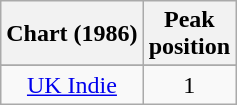<table class="wikitable sortable plainrowheaders" style="text-align:center">
<tr>
<th scope="col">Chart (1986)</th>
<th scope="col">Peak<br>position</th>
</tr>
<tr>
</tr>
<tr>
<td><a href='#'>UK Indie</a></td>
<td align="center">1</td>
</tr>
</table>
